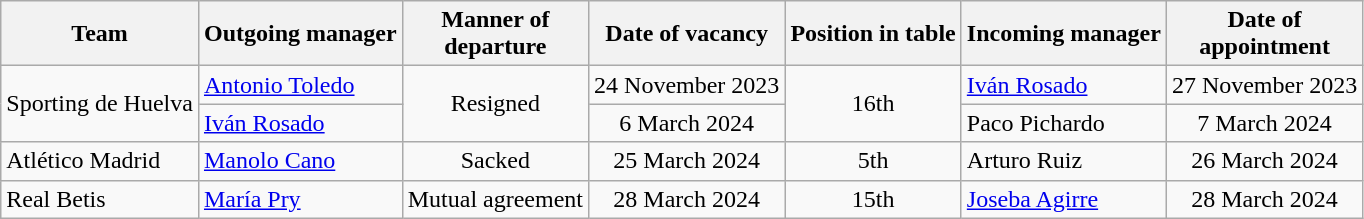<table class="wikitable sortable">
<tr>
<th>Team</th>
<th>Outgoing manager</th>
<th>Manner of<br>departure</th>
<th>Date of vacancy</th>
<th>Position in table</th>
<th>Incoming manager</th>
<th>Date of<br>appointment</th>
</tr>
<tr>
<td rowspan=2>Sporting de Huelva</td>
<td> <a href='#'>Antonio Toledo</a></td>
<td align="center"; rowspan=2>Resigned</td>
<td align="center">24 November 2023</td>
<td align="center" rowspan=2>16th</td>
<td> <a href='#'>Iván Rosado</a></td>
<td align="center">27 November 2023</td>
</tr>
<tr>
<td> <a href='#'>Iván Rosado</a></td>
<td align="center">6 March 2024</td>
<td> Paco Pichardo</td>
<td align="center">7 March 2024</td>
</tr>
<tr>
<td>Atlético Madrid</td>
<td> <a href='#'>Manolo Cano</a></td>
<td align="center">Sacked</td>
<td align="center">25 March 2024</td>
<td align="center">5th</td>
<td> Arturo Ruiz</td>
<td align="center">26 March 2024</td>
</tr>
<tr>
<td>Real Betis</td>
<td> <a href='#'>María Pry</a></td>
<td align="center">Mutual agreement</td>
<td align="center">28 March 2024</td>
<td align="center">15th</td>
<td> <a href='#'>Joseba Agirre</a></td>
<td align="center">28 March 2024</td>
</tr>
</table>
